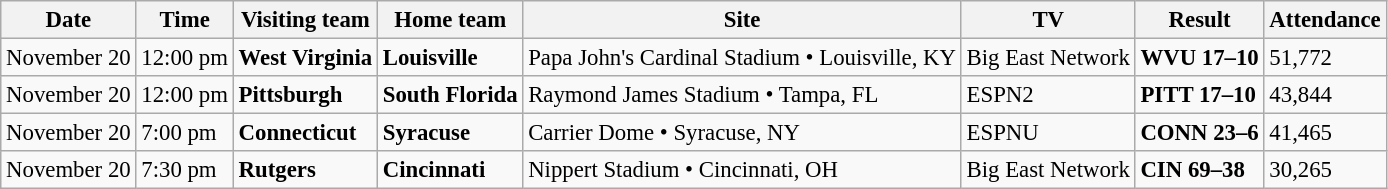<table class="wikitable" style="font-size:95%;">
<tr>
<th>Date</th>
<th>Time</th>
<th>Visiting team</th>
<th>Home team</th>
<th>Site</th>
<th>TV</th>
<th>Result</th>
<th>Attendance</th>
</tr>
<tr bgcolor=>
<td>November 20</td>
<td>12:00 pm</td>
<td><strong>West Virginia</strong></td>
<td><strong>Louisville</strong></td>
<td>Papa John's Cardinal Stadium • Louisville, KY</td>
<td>Big East Network</td>
<td><strong>WVU 17–10</strong></td>
<td>51,772</td>
</tr>
<tr bgcolor=>
<td>November 20</td>
<td>12:00 pm</td>
<td><strong>Pittsburgh</strong></td>
<td><strong>South Florida</strong></td>
<td>Raymond James Stadium • Tampa, FL</td>
<td>ESPN2</td>
<td><strong>PITT 17–10</strong></td>
<td>43,844</td>
</tr>
<tr bgcolor=>
<td>November 20</td>
<td>7:00 pm</td>
<td><strong>Connecticut</strong></td>
<td><strong>Syracuse</strong></td>
<td>Carrier Dome • Syracuse, NY</td>
<td>ESPNU</td>
<td><strong>CONN 23–6</strong></td>
<td>41,465</td>
</tr>
<tr bgcolor=>
<td>November 20</td>
<td>7:30 pm</td>
<td><strong>Rutgers</strong></td>
<td><strong>Cincinnati</strong></td>
<td>Nippert Stadium • Cincinnati, OH</td>
<td>Big East Network</td>
<td><strong>CIN 69–38</strong></td>
<td>30,265</td>
</tr>
</table>
